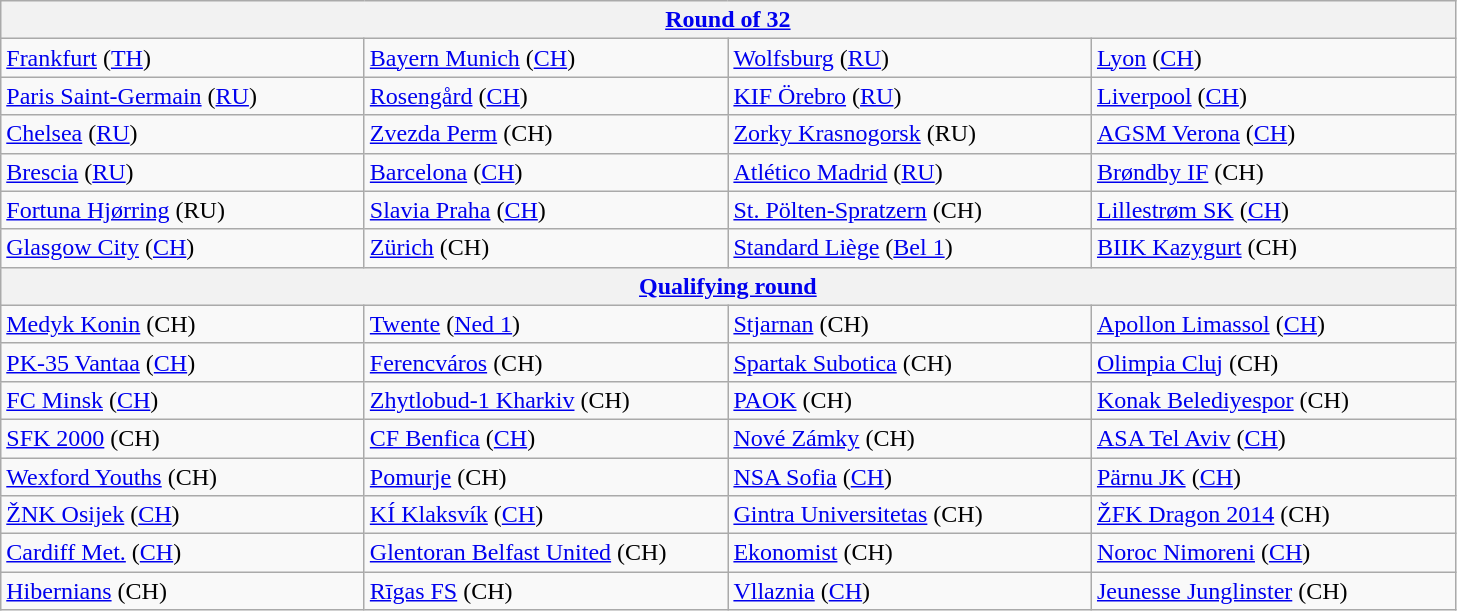<table class="wikitable">
<tr>
<th colspan="4"><a href='#'>Round of 32</a></th>
</tr>
<tr>
<td width=235> <a href='#'>Frankfurt</a> (<a href='#'>TH</a>)</td>
<td width=235> <a href='#'>Bayern Munich</a> (<a href='#'>CH</a>)</td>
<td width=235> <a href='#'>Wolfsburg</a> (<a href='#'>RU</a>)</td>
<td width=235> <a href='#'>Lyon</a> (<a href='#'>CH</a>)</td>
</tr>
<tr>
<td> <a href='#'>Paris Saint-Germain</a> (<a href='#'>RU</a>)</td>
<td> <a href='#'>Rosengård</a> (<a href='#'>CH</a>)</td>
<td> <a href='#'>KIF Örebro</a> (<a href='#'>RU</a>)</td>
<td> <a href='#'>Liverpool</a> (<a href='#'>CH</a>)</td>
</tr>
<tr>
<td> <a href='#'>Chelsea</a> (<a href='#'>RU</a>)</td>
<td> <a href='#'>Zvezda Perm</a> (CH)</td>
<td> <a href='#'>Zorky Krasnogorsk</a> (RU)</td>
<td> <a href='#'>AGSM Verona</a> (<a href='#'>CH</a>)</td>
</tr>
<tr>
<td> <a href='#'>Brescia</a> (<a href='#'>RU</a>)</td>
<td> <a href='#'>Barcelona</a> (<a href='#'>CH</a>)</td>
<td> <a href='#'>Atlético Madrid</a> (<a href='#'>RU</a>)</td>
<td> <a href='#'>Brøndby IF</a> (CH)</td>
</tr>
<tr>
<td> <a href='#'>Fortuna Hjørring</a> (RU)</td>
<td> <a href='#'>Slavia Praha</a> (<a href='#'>CH</a>)</td>
<td> <a href='#'>St. Pölten-Spratzern</a> (CH)</td>
<td> <a href='#'>Lillestrøm SK</a> (<a href='#'>CH</a>)</td>
</tr>
<tr>
<td> <a href='#'>Glasgow City</a> (<a href='#'>CH</a>)</td>
<td> <a href='#'>Zürich</a> (CH)</td>
<td> <a href='#'>Standard Liège</a> (<a href='#'>Bel 1</a>)</td>
<td> <a href='#'>BIIK Kazygurt</a> (CH)</td>
</tr>
<tr>
<th colspan="4"><a href='#'>Qualifying round</a></th>
</tr>
<tr>
<td> <a href='#'>Medyk Konin</a> (CH)</td>
<td> <a href='#'>Twente</a> (<a href='#'>Ned 1</a>)</td>
<td> <a href='#'>Stjarnan</a> (CH)</td>
<td> <a href='#'>Apollon Limassol</a> (<a href='#'>CH</a>)</td>
</tr>
<tr>
<td> <a href='#'>PK-35 Vantaa</a> (<a href='#'>CH</a>)</td>
<td> <a href='#'>Ferencváros</a> (CH)</td>
<td> <a href='#'>Spartak Subotica</a> (CH)</td>
<td> <a href='#'>Olimpia Cluj</a> (CH)</td>
</tr>
<tr>
<td> <a href='#'>FC Minsk</a> (<a href='#'>CH</a>)</td>
<td> <a href='#'>Zhytlobud-1 Kharkiv</a> (CH)</td>
<td> <a href='#'>PAOK</a> (CH)</td>
<td> <a href='#'>Konak Belediyespor</a> (CH)</td>
</tr>
<tr>
<td> <a href='#'>SFK 2000</a> (CH)</td>
<td> <a href='#'>CF Benfica</a> (<a href='#'>CH</a>)</td>
<td> <a href='#'>Nové Zámky</a> (CH)</td>
<td> <a href='#'>ASA Tel Aviv</a> (<a href='#'>CH</a>)</td>
</tr>
<tr>
<td> <a href='#'>Wexford Youths</a> (CH)</td>
<td> <a href='#'>Pomurje</a> (CH)</td>
<td> <a href='#'>NSA Sofia</a> (<a href='#'>CH</a>)</td>
<td> <a href='#'>Pärnu JK</a> (<a href='#'>CH</a>)</td>
</tr>
<tr>
<td> <a href='#'>ŽNK Osijek</a> (<a href='#'>CH</a>)</td>
<td> <a href='#'>KÍ Klaksvík</a> (<a href='#'>CH</a>)</td>
<td> <a href='#'>Gintra Universitetas</a> (CH)</td>
<td> <a href='#'>ŽFK Dragon 2014</a> (CH)</td>
</tr>
<tr>
<td> <a href='#'>Cardiff Met.</a> (<a href='#'>CH</a>)</td>
<td> <a href='#'>Glentoran Belfast United</a> (CH)</td>
<td> <a href='#'>Ekonomist</a> (CH)</td>
<td> <a href='#'>Noroc Nimoreni</a> (<a href='#'>CH</a>)</td>
</tr>
<tr>
<td> <a href='#'>Hibernians</a> (CH)</td>
<td> <a href='#'>Rīgas FS</a> (CH)</td>
<td> <a href='#'>Vllaznia</a>  (<a href='#'>CH</a>)</td>
<td> <a href='#'>Jeunesse Junglinster</a> (CH)</td>
</tr>
</table>
